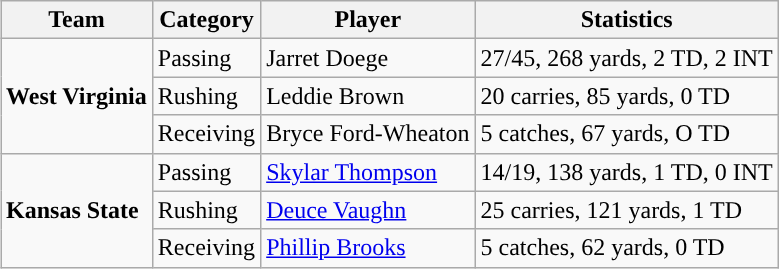<table class="wikitable" style="float: right;">
<tr>
<th>Team</th>
<th>Category</th>
<th>Player</th>
<th>Statistics</th>
</tr>
<tr>
<td rowspan=3><strong>West Virginia</strong></td>
<td>Passing</td>
<td>Jarret Doege</td>
<td>27/45, 268 yards, 2 TD, 2 INT</td>
</tr>
<tr>
<td>Rushing</td>
<td>Leddie Brown</td>
<td>20 carries, 85 yards, 0 TD</td>
</tr>
<tr>
<td>Receiving</td>
<td>Bryce Ford-Wheaton</td>
<td>5 catches, 67 yards, O TD</td>
</tr>
<tr>
<td rowspan=3><strong>Kansas State</strong></td>
<td>Passing</td>
<td><a href='#'>Skylar Thompson</a></td>
<td>14/19, 138 yards, 1 TD, 0 INT</td>
</tr>
<tr>
<td>Rushing</td>
<td><a href='#'>Deuce Vaughn</a></td>
<td>25 carries, 121 yards, 1 TD</td>
</tr>
<tr>
<td>Receiving</td>
<td><a href='#'>Phillip Brooks</a></td>
<td>5 catches, 62 yards, 0 TD</td>
</tr>
</table>
